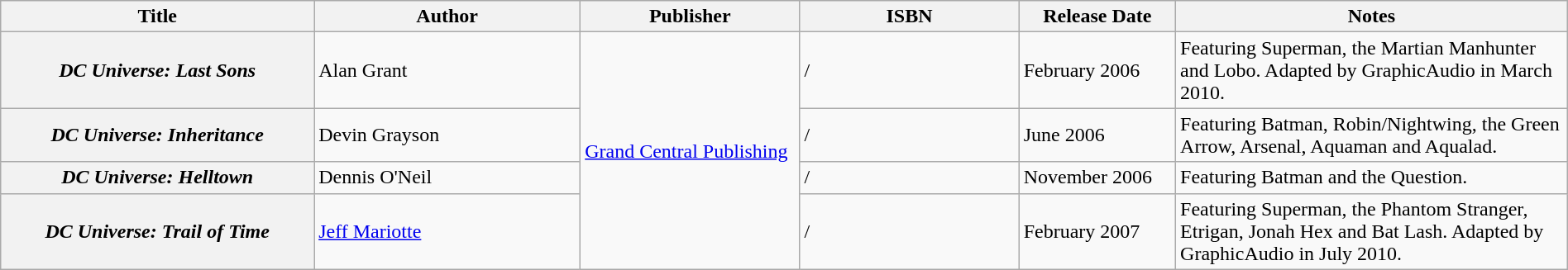<table class="wikitable" width=100%>
<tr>
<th width=20%>Title</th>
<th width=17%>Author</th>
<th width=14%>Publisher</th>
<th width=14%>ISBN</th>
<th width=10%>Release Date</th>
<th width=25%>Notes</th>
</tr>
<tr>
<th><em>DC Universe: Last Sons</em></th>
<td>Alan Grant</td>
<td rowspan="4"><a href='#'>Grand Central Publishing</a></td>
<td> / </td>
<td>February 2006</td>
<td>Featuring Superman, the Martian Manhunter and Lobo. Adapted by GraphicAudio in March 2010.</td>
</tr>
<tr>
<th><em>DC Universe: Inheritance</em></th>
<td>Devin Grayson</td>
<td> / </td>
<td>June 2006</td>
<td>Featuring Batman, Robin/Nightwing, the Green Arrow, Arsenal, Aquaman and Aqualad.</td>
</tr>
<tr>
<th><em>DC Universe: Helltown</em></th>
<td>Dennis O'Neil</td>
<td> / </td>
<td>November 2006</td>
<td>Featuring Batman and the Question.</td>
</tr>
<tr>
<th><em>DC Universe: Trail of Time</em></th>
<td><a href='#'>Jeff Mariotte</a></td>
<td> / </td>
<td>February 2007</td>
<td>Featuring Superman, the Phantom Stranger, Etrigan, Jonah Hex and Bat Lash. Adapted by GraphicAudio in July 2010.</td>
</tr>
</table>
